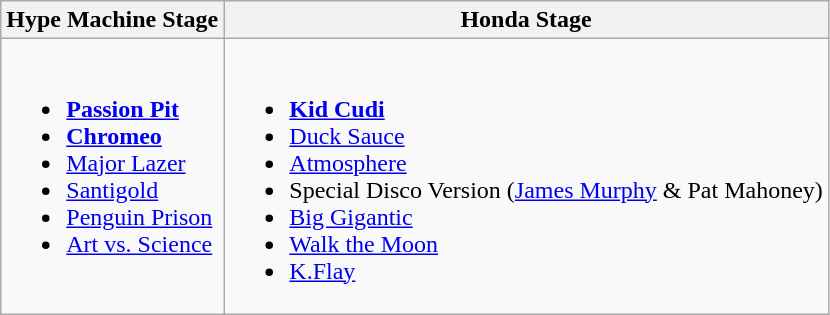<table class="wikitable">
<tr>
<th>Hype Machine Stage</th>
<th>Honda Stage</th>
</tr>
<tr valign="top">
<td><br><ul><li><strong><a href='#'>Passion Pit</a></strong></li><li><strong><a href='#'>Chromeo</a></strong></li><li><a href='#'>Major Lazer</a></li><li><a href='#'>Santigold</a></li><li><a href='#'>Penguin Prison</a></li><li><a href='#'>Art vs. Science</a></li></ul></td>
<td><br><ul><li><strong><a href='#'>Kid Cudi</a></strong></li><li><a href='#'>Duck Sauce</a></li><li><a href='#'>Atmosphere</a></li><li>Special Disco Version (<a href='#'>James Murphy</a> & Pat Mahoney)</li><li><a href='#'>Big Gigantic</a></li><li><a href='#'>Walk the Moon</a></li><li><a href='#'>K.Flay</a></li></ul></td>
</tr>
</table>
